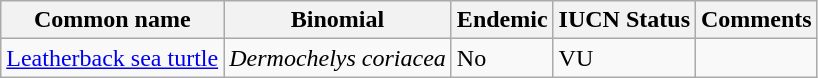<table class="wikitable">
<tr>
<th>Common name</th>
<th>Binomial</th>
<th>Endemic</th>
<th>IUCN Status</th>
<th>Comments</th>
</tr>
<tr>
<td><a href='#'>Leatherback sea turtle</a></td>
<td><em>Dermochelys coriacea</em></td>
<td>No</td>
<td>VU</td>
<td></td>
</tr>
</table>
